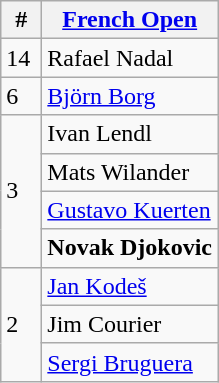<table class="wikitable" style="display:inline-table;">
<tr>
<th width=20>#</th>
<th><a href='#'>French Open</a></th>
</tr>
<tr>
<td>14</td>
<td> Rafael Nadal</td>
</tr>
<tr>
<td>6</td>
<td> <a href='#'>Björn Borg</a></td>
</tr>
<tr>
<td rowspan="4">3</td>
<td> Ivan Lendl</td>
</tr>
<tr>
<td> Mats Wilander</td>
</tr>
<tr>
<td> <a href='#'>Gustavo Kuerten</a></td>
</tr>
<tr>
<td><strong> Novak Djokovic</strong></td>
</tr>
<tr>
<td rowspan="3">2</td>
<td> <a href='#'>Jan Kodeš</a></td>
</tr>
<tr>
<td> Jim Courier</td>
</tr>
<tr>
<td> <a href='#'>Sergi Bruguera</a></td>
</tr>
</table>
